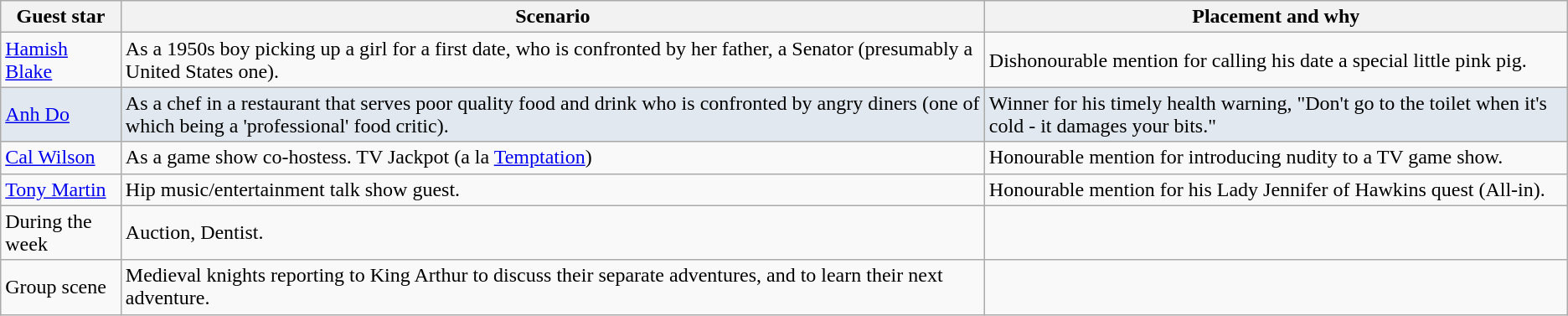<table class="wikitable">
<tr>
<th>Guest star</th>
<th>Scenario</th>
<th>Placement and why</th>
</tr>
<tr>
<td><a href='#'>Hamish Blake</a></td>
<td>As a 1950s boy picking up a girl for a first date, who is confronted by her father, a Senator (presumably a United States one).</td>
<td>Dishonourable mention for calling his date a special little pink pig.</td>
</tr>
<tr style="background:#E1E8EF;">
<td><a href='#'>Anh Do</a></td>
<td>As a chef in a restaurant that serves poor quality food and drink who is confronted by angry diners (one of which being a 'professional' food critic).</td>
<td>Winner for his timely health warning, "Don't go to the toilet when it's cold - it damages your bits."</td>
</tr>
<tr>
<td><a href='#'>Cal Wilson</a></td>
<td>As a game show co-hostess. TV Jackpot (a la <a href='#'>Temptation</a>)</td>
<td>Honourable mention for introducing nudity to a TV game show.</td>
</tr>
<tr>
<td><a href='#'>Tony Martin</a></td>
<td>Hip music/entertainment talk show guest.</td>
<td>Honourable mention for his Lady Jennifer of Hawkins quest (All-in).</td>
</tr>
<tr>
<td>During the week</td>
<td>Auction, Dentist.</td>
<td></td>
</tr>
<tr>
<td>Group scene</td>
<td>Medieval knights reporting to King Arthur to discuss their separate adventures, and to learn their next adventure.</td>
<td></td>
</tr>
</table>
